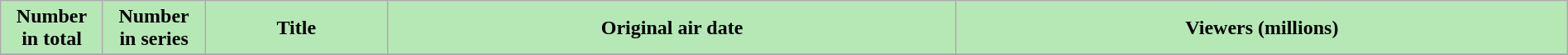<table class="wikitable plainrowheaders" style="width:100%;">
<tr>
<th scope="col" style="background-color: #B6E8B6; color: #000; width: 75px">Number<br>in total</th>
<th scope="col" style="background-color: #B6E8B6; color: #000; width: 75px">Number<br>in series</th>
<th scope="col" style="background-color: #B6E8B6; color: #000;">Title</th>
<th scope="col" style="background-color: #B6E8B6; color: #000;">Original air date</th>
<th scope="col" style="background-color: #B6E8B6; color: #000;">Viewers (millions)</th>
</tr>
<tr>
</tr>
</table>
